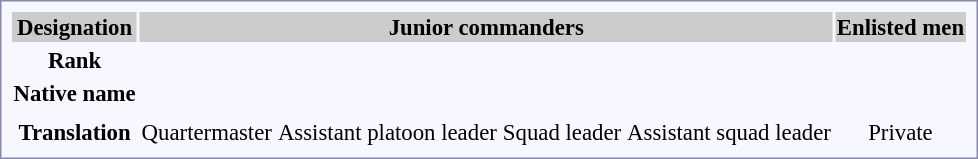<table style="border:1px solid #8888aa; background-color:#f7f8ff; padding:5px; font-size:95%; margin: 0px 12px 12px 0px;">
<tr bgcolor="#CCCCCC">
<th>Designation</th>
<th colspan=4>Junior commanders</th>
<th>Enlisted men</th>
</tr>
<tr style="text-align:center;">
<th>Rank</th>
<td></td>
<td></td>
<td></td>
<td></td>
<td></td>
</tr>
<tr style="text-align:center;">
<th>Native name</th>
<td><br></td>
<td><br></td>
<td><br></td>
<td><br></td>
<td><br></td>
</tr>
<tr style="text-align:center;">
<td colspan=6></td>
</tr>
<tr style="text-align:center;">
<th>Translation</th>
<td>Quartermaster</td>
<td>Assistant platoon leader</td>
<td>Squad leader</td>
<td>Assistant squad leader</td>
<td>Private</td>
</tr>
</table>
